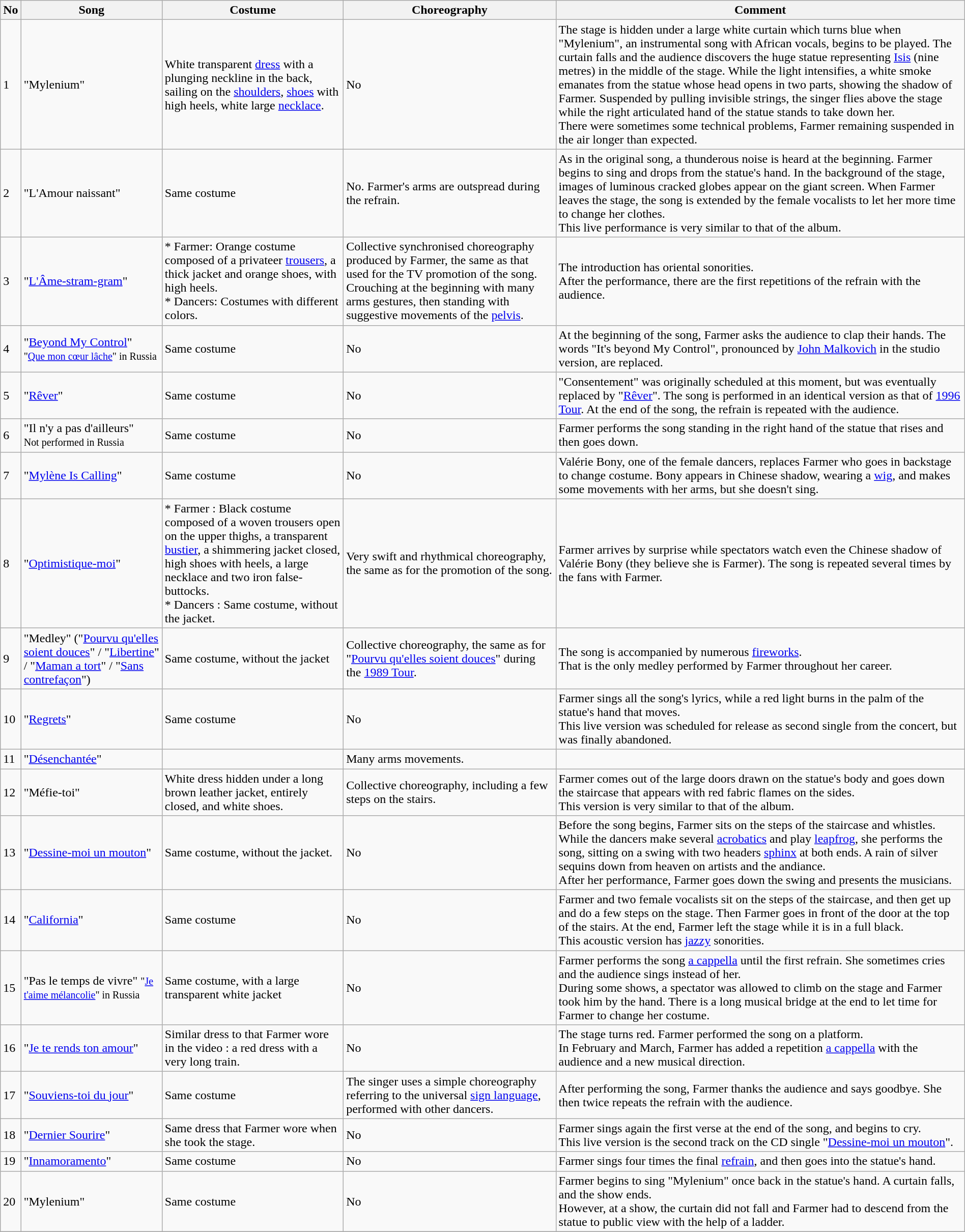<table class="wikitable" width="100%" border="1">
<tr>
<th>No</th>
<th>Song</th>
<th>Costume</th>
<th>Choreography</th>
<th>Comment</th>
</tr>
<tr>
<td>1</td>
<td>"Mylenium"</td>
<td>White transparent <a href='#'>dress</a> with a plunging neckline in the back, sailing on the <a href='#'>shoulders</a>, <a href='#'>shoes</a> with high heels, white large <a href='#'>necklace</a>.</td>
<td>No</td>
<td>The stage is hidden under a large white curtain which turns blue when "Mylenium", an instrumental song with African vocals, begins to be played. The curtain falls and the audience discovers the huge statue representing <a href='#'>Isis</a> (nine metres) in the middle of the stage. While the light intensifies, a white smoke emanates from the statue whose head opens in two parts, showing the shadow of Farmer. Suspended by pulling invisible strings, the singer flies above the stage while the right articulated hand of the statue stands to take down her.<br>There were sometimes some technical problems, Farmer remaining suspended in the air longer than expected.</td>
</tr>
<tr>
<td>2</td>
<td>"L'Amour naissant"</td>
<td>Same costume</td>
<td>No. Farmer's arms are outspread during the refrain.</td>
<td>As in the original song, a thunderous noise is heard at the beginning. Farmer begins to sing and drops from the statue's hand. In the background of the stage, images of luminous cracked globes appear on the giant screen. When Farmer leaves the stage, the song is extended by the female vocalists to let her more time to change her clothes.<br>This live performance is very similar to that of the album.</td>
</tr>
<tr>
<td>3</td>
<td>"<a href='#'>L'Âme-stram-gram</a>"</td>
<td>* Farmer: Orange costume composed of a privateer <a href='#'>trousers</a>, a thick jacket and orange shoes, with high heels. <br> * Dancers: Costumes with different colors.</td>
<td>Collective synchronised choreography produced by Farmer, the same as that used for the TV promotion of the song. Crouching at the beginning with many arms gestures, then standing with suggestive movements of the <a href='#'>pelvis</a>.</td>
<td>The introduction has oriental sonorities.<br>After the performance, there are the first repetitions of the refrain with the audience.</td>
</tr>
<tr>
<td>4</td>
<td>"<a href='#'>Beyond My Control</a>" <br><small>"<a href='#'>Que mon cœur lâche</a>" in Russia</small></td>
<td>Same costume</td>
<td>No</td>
<td>At the beginning of the song, Farmer asks the audience to clap their hands. The words "It's beyond My Control", pronounced by <a href='#'>John Malkovich</a> in the studio version, are replaced.</td>
</tr>
<tr>
<td>5</td>
<td>"<a href='#'>Rêver</a>"</td>
<td>Same costume</td>
<td>No</td>
<td>"Consentement" was originally scheduled at this moment, but was eventually replaced by "<a href='#'>Rêver</a>". The song is performed in an identical version as that of <a href='#'>1996 Tour</a>. At the end of the song, the refrain is repeated with the audience.</td>
</tr>
<tr>
<td>6</td>
<td>"Il n'y a pas d'ailleurs" <br><small>Not performed in Russia</small></td>
<td>Same costume</td>
<td>No</td>
<td>Farmer performs the song standing in the right hand of the statue that rises and then goes down.</td>
</tr>
<tr>
<td>7</td>
<td>"<a href='#'>Mylène Is Calling</a>"</td>
<td>Same costume</td>
<td>No</td>
<td>Valérie Bony, one of the female dancers, replaces Farmer who goes in backstage to change costume. Bony appears in Chinese shadow, wearing a <a href='#'>wig</a>, and makes some movements with her arms, but she doesn't sing.</td>
</tr>
<tr>
<td>8</td>
<td>"<a href='#'>Optimistique-moi</a>"</td>
<td>* Farmer : Black costume composed of a woven trousers open on the upper thighs, a transparent <a href='#'>bustier</a>, a shimmering jacket closed, high shoes with heels, a large necklace and two iron false-buttocks. <br> * Dancers : Same costume, without the jacket.</td>
<td>Very swift and rhythmical choreography, the same as for the promotion of the song.</td>
<td>Farmer arrives by surprise while spectators watch even the Chinese shadow of Valérie Bony (they believe she is Farmer). The song is repeated several times by the fans with Farmer.</td>
</tr>
<tr>
<td>9</td>
<td>"Medley" ("<a href='#'>Pourvu qu'elles soient douces</a>" / "<a href='#'>Libertine</a>" / "<a href='#'>Maman a tort</a>" / "<a href='#'>Sans contrefaçon</a>")</td>
<td>Same costume, without the jacket</td>
<td>Collective choreography, the same as for "<a href='#'>Pourvu qu'elles soient douces</a>" during the <a href='#'>1989 Tour</a>.</td>
<td>The song is accompanied by numerous <a href='#'>fireworks</a>.<br>That is the only medley performed by Farmer throughout her career.</td>
</tr>
<tr>
<td>10</td>
<td>"<a href='#'>Regrets</a>"</td>
<td>Same costume</td>
<td>No</td>
<td>Farmer sings all the song's lyrics, while a red light burns in the palm of the statue's hand that moves.<br>This live version was scheduled for release as second single from the concert, but was finally abandoned.</td>
</tr>
<tr>
<td>11</td>
<td>"<a href='#'>Désenchantée</a>"</td>
<td></td>
<td>Many arms movements.</td>
<td></td>
</tr>
<tr>
<td>12</td>
<td>"Méfie-toi"</td>
<td>White dress hidden under a long brown leather jacket, entirely closed, and white shoes.</td>
<td>Collective choreography, including a few steps on the stairs.</td>
<td>Farmer comes out of the large doors drawn on the statue's body and goes down the staircase that appears with red fabric flames on the sides.<br>This version is very similar to that of the album.</td>
</tr>
<tr>
<td>13</td>
<td>"<a href='#'>Dessine-moi un mouton</a>"</td>
<td>Same costume, without the jacket.</td>
<td>No</td>
<td>Before the song begins, Farmer sits on the steps of the staircase and whistles. While the dancers make several <a href='#'>acrobatics</a> and play <a href='#'>leapfrog</a>, she performs the song, sitting on a swing with two headers <a href='#'>sphinx</a> at both ends. A rain of silver sequins down from heaven on artists and the andiance.<br>After her performance, Farmer goes down the swing and presents the musicians.</td>
</tr>
<tr>
<td>14</td>
<td>"<a href='#'>California</a>"</td>
<td>Same costume</td>
<td>No</td>
<td>Farmer and two female vocalists sit on the steps of the staircase, and then get up and do a few steps on the stage. Then Farmer goes in front of the door at the top of the stairs. At the end, Farmer left the stage while it is in a full black.<br>This acoustic version has <a href='#'>jazzy</a> sonorities.</td>
</tr>
<tr>
<td>15</td>
<td>"Pas le temps de vivre" <small>"<a href='#'>Je t'aime mélancolie</a>" in Russia</small></td>
<td>Same costume, with a large transparent white jacket</td>
<td>No</td>
<td>Farmer performs the song <a href='#'>a cappella</a> until the first refrain. She sometimes cries and the audience sings instead of her.<br>During some shows, a spectator was allowed to climb on the stage and Farmer took him by the hand. 
There is a long musical bridge at the end to let time for Farmer to change her costume.</td>
</tr>
<tr>
<td>16</td>
<td>"<a href='#'>Je te rends ton amour</a>"</td>
<td>Similar dress to that Farmer wore in the video : a red dress with a very long train.</td>
<td>No</td>
<td>The stage turns red. Farmer performed the song on a platform.<br>In February and March, Farmer has added a repetition <a href='#'>a cappella</a> with the audience and a new musical direction.</td>
</tr>
<tr>
<td>17</td>
<td>"<a href='#'>Souviens-toi du jour</a>"</td>
<td>Same costume</td>
<td>The singer uses a simple choreography referring to the universal <a href='#'>sign language</a>, performed with other dancers.</td>
<td>After performing the song, Farmer thanks the audience and says goodbye. She then twice repeats the refrain with the audience.</td>
</tr>
<tr>
<td>18</td>
<td>"<a href='#'>Dernier Sourire</a>"</td>
<td>Same dress that Farmer wore when she took the stage.</td>
<td>No</td>
<td>Farmer sings again the first verse at the end of the song, and begins to cry.<br>This live version is the second track on the CD single "<a href='#'>Dessine-moi un mouton</a>".</td>
</tr>
<tr>
<td>19</td>
<td>"<a href='#'>Innamoramento</a>"</td>
<td>Same costume</td>
<td>No</td>
<td>Farmer sings four times the final <a href='#'>refrain</a>, and then goes into the statue's hand.</td>
</tr>
<tr>
<td>20</td>
<td>"Mylenium"</td>
<td>Same costume</td>
<td>No</td>
<td>Farmer begins to sing "Mylenium" once back in the statue's hand. A curtain falls, and the show ends.<br>However, at a show, the curtain did not fall and Farmer had to descend from the statue to public view with the help of a ladder.</td>
</tr>
<tr>
</tr>
</table>
